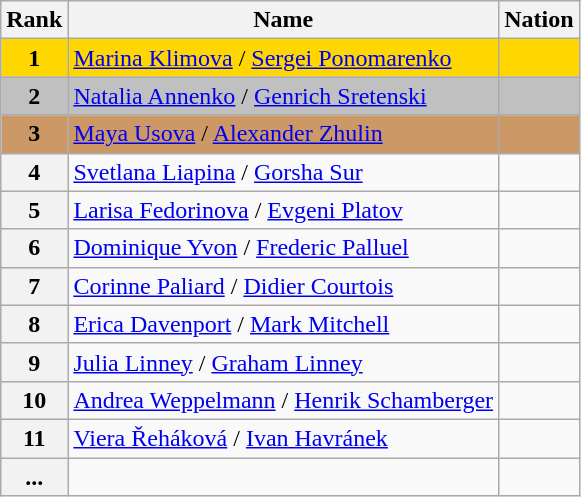<table class="wikitable">
<tr>
<th>Rank</th>
<th>Name</th>
<th>Nation</th>
</tr>
<tr bgcolor="gold">
<td align="center"><strong>1</strong></td>
<td><a href='#'>Marina Klimova</a> / <a href='#'>Sergei Ponomarenko</a></td>
<td></td>
</tr>
<tr bgcolor="silver">
<td align="center"><strong>2</strong></td>
<td><a href='#'>Natalia Annenko</a> / <a href='#'>Genrich Sretenski</a></td>
<td></td>
</tr>
<tr bgcolor="cc9966">
<td align="center"><strong>3</strong></td>
<td><a href='#'>Maya Usova</a> / <a href='#'>Alexander Zhulin</a></td>
<td></td>
</tr>
<tr>
<th>4</th>
<td><a href='#'>Svetlana Liapina</a> / <a href='#'>Gorsha Sur</a></td>
<td></td>
</tr>
<tr>
<th>5</th>
<td><a href='#'>Larisa Fedorinova</a> / <a href='#'>Evgeni Platov</a></td>
<td></td>
</tr>
<tr>
<th>6</th>
<td><a href='#'>Dominique Yvon</a> / <a href='#'>Frederic Palluel</a></td>
<td></td>
</tr>
<tr>
<th>7</th>
<td><a href='#'>Corinne Paliard</a> / <a href='#'>Didier Courtois</a></td>
<td></td>
</tr>
<tr>
<th>8</th>
<td><a href='#'>Erica Davenport</a> / <a href='#'>Mark Mitchell</a></td>
<td></td>
</tr>
<tr>
<th>9</th>
<td><a href='#'>Julia Linney</a> / <a href='#'>Graham Linney</a></td>
<td></td>
</tr>
<tr>
<th>10</th>
<td><a href='#'>Andrea Weppelmann</a> / <a href='#'>Henrik Schamberger</a></td>
<td></td>
</tr>
<tr>
<th>11</th>
<td><a href='#'>Viera Řeháková</a> / <a href='#'>Ivan Havránek</a></td>
<td></td>
</tr>
<tr>
<th>...</th>
<td></td>
<td></td>
</tr>
</table>
